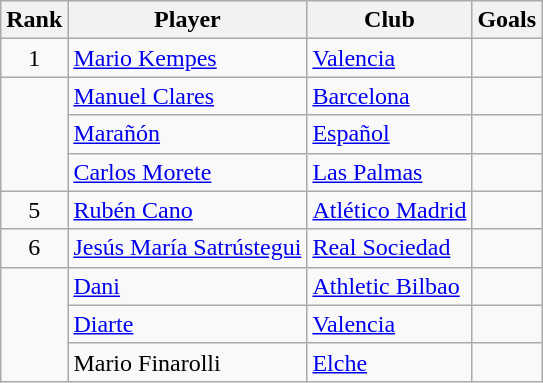<table class="wikitable">
<tr>
<th>Rank</th>
<th>Player</th>
<th>Club</th>
<th>Goals</th>
</tr>
<tr>
<td align="center">1</td>
<td> <a href='#'>Mario Kempes</a></td>
<td><a href='#'>Valencia</a></td>
<td></td>
</tr>
<tr>
<td rowspan="3"></td>
<td> <a href='#'>Manuel Clares</a></td>
<td><a href='#'>Barcelona</a></td>
<td></td>
</tr>
<tr>
<td> <a href='#'>Marañón</a></td>
<td><a href='#'>Español</a></td>
<td></td>
</tr>
<tr>
<td> <a href='#'>Carlos Morete</a></td>
<td><a href='#'>Las Palmas</a></td>
<td></td>
</tr>
<tr>
<td align="center">5</td>
<td> <a href='#'>Rubén Cano</a></td>
<td><a href='#'>Atlético Madrid</a></td>
<td></td>
</tr>
<tr>
<td align="center">6</td>
<td> <a href='#'>Jesús María Satrústegui</a></td>
<td><a href='#'>Real Sociedad</a></td>
<td></td>
</tr>
<tr>
<td rowspan="3"></td>
<td> <a href='#'>Dani</a></td>
<td><a href='#'>Athletic Bilbao</a></td>
<td></td>
</tr>
<tr>
<td> <a href='#'>Diarte</a></td>
<td><a href='#'>Valencia</a></td>
<td></td>
</tr>
<tr>
<td> Mario Finarolli</td>
<td><a href='#'>Elche</a></td>
<td></td>
</tr>
</table>
